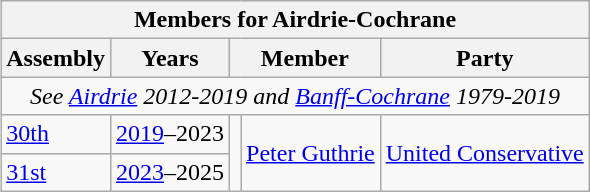<table class="wikitable" align=right>
<tr>
<th colspan=5>Members for Airdrie-Cochrane</th>
</tr>
<tr>
<th>Assembly</th>
<th>Years</th>
<th colspan="2">Member</th>
<th>Party</th>
</tr>
<tr>
<td align="center" colspan=5><em>See <a href='#'>Airdrie</a> 2012-2019 and <a href='#'>Banff-Cochrane</a> 1979-2019</em></td>
</tr>
<tr>
<td><a href='#'>30th</a></td>
<td><a href='#'>2019</a>–2023</td>
<td rowspan=2 ></td>
<td rowspan=2><a href='#'>Peter Guthrie</a></td>
<td rowspan=2><a href='#'>United Conservative</a></td>
</tr>
<tr>
<td><a href='#'>31st</a></td>
<td><a href='#'>2023</a>–2025</td>
</tr>
</table>
